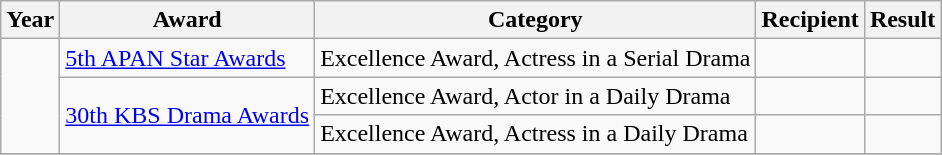<table class="wikitable">
<tr>
<th>Year</th>
<th>Award</th>
<th>Category</th>
<th>Recipient</th>
<th>Result</th>
</tr>
<tr>
<td rowspan="3"></td>
<td><a href='#'>5th APAN Star Awards</a></td>
<td>Excellence Award, Actress in a Serial Drama</td>
<td></td>
<td></td>
</tr>
<tr>
<td rowspan="2"><a href='#'>30th KBS Drama Awards</a></td>
<td>Excellence Award, Actor in a Daily Drama</td>
<td></td>
<td></td>
</tr>
<tr>
<td>Excellence Award, Actress in a Daily Drama</td>
<td></td>
<td></td>
</tr>
<tr>
</tr>
</table>
